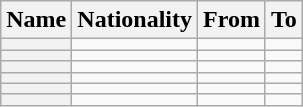<table class="wikitable plainrowheaders sortable" style="text-align:center">
<tr>
<th>Name</th>
<th>Nationality</th>
<th>From</th>
<th>To</th>
</tr>
<tr>
<th scope=row style=text-align:left></th>
<td align=left></td>
<td align=left></td>
<td align=left></td>
</tr>
<tr>
<th scope=row style=text-align:left></th>
<td align=left></td>
<td align=left></td>
<td align=left></td>
</tr>
<tr>
<th scope=row style=text-align:left></th>
<td align=left></td>
<td align=left></td>
<td align=left></td>
</tr>
<tr>
<th scope=row style=text-align:left></th>
<td align=left></td>
<td align=left></td>
<td align=left></td>
</tr>
<tr>
<th scope=row style=text-align:left></th>
<td align=left></td>
<td align=left></td>
<td align=left></td>
</tr>
<tr>
<th scope=row style=text-align:left></th>
<td align=left></td>
<td align=left></td>
<td align=left></td>
</tr>
</table>
